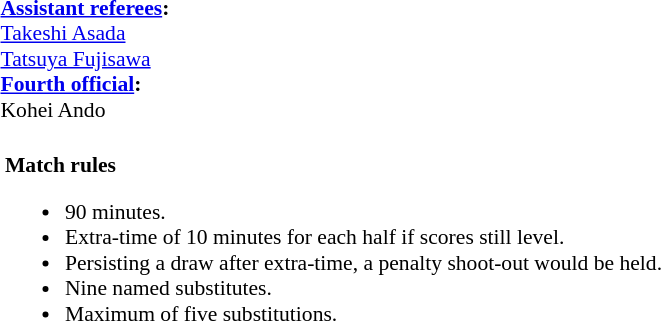<table style="width:100%;font-size:90%">
<tr>
<td><br><strong><a href='#'>Assistant referees</a>:</strong>
<br><a href='#'>Takeshi Asada</a>
<br><a href='#'>Tatsuya Fujisawa</a>
<br><strong><a href='#'>Fourth official</a>:</strong>
<br>Kohei Ando<table style="width:60%; vertical-align:top;">
<tr>
<td><br><strong>Match rules</strong><ul><li>90 minutes.</li><li>Extra-time of 10 minutes for each half if scores still level.</li><li>Persisting a draw after extra-time, a penalty shoot-out would be held.</li><li>Nine named substitutes.</li><li>Maximum of five substitutions.</li></ul></td>
</tr>
</table>
</td>
</tr>
</table>
